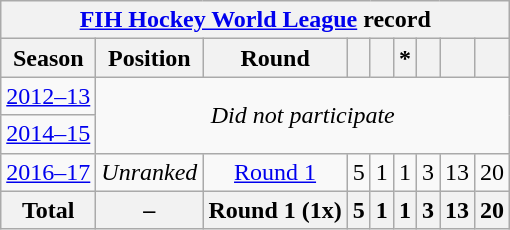<table class="wikitable" style="text-align: center;">
<tr>
<th colspan=9><a href='#'>FIH Hockey World League</a> record</th>
</tr>
<tr>
<th>Season</th>
<th>Position</th>
<th>Round</th>
<th></th>
<th></th>
<th> *</th>
<th></th>
<th></th>
<th></th>
</tr>
<tr>
<td><a href='#'>2012–13</a></td>
<td rowspan=2 colspan=8><em>Did not participate</em></td>
</tr>
<tr>
<td><a href='#'>2014–15</a></td>
</tr>
<tr>
<td><a href='#'>2016–17</a></td>
<td><em>Unranked</em></td>
<td><a href='#'>Round 1</a></td>
<td>5</td>
<td>1</td>
<td>1</td>
<td>3</td>
<td>13</td>
<td>20</td>
</tr>
<tr>
<th>Total</th>
<th>–</th>
<th>Round 1 (1x)</th>
<th>5</th>
<th>1</th>
<th>1</th>
<th>3</th>
<th>13</th>
<th>20</th>
</tr>
</table>
